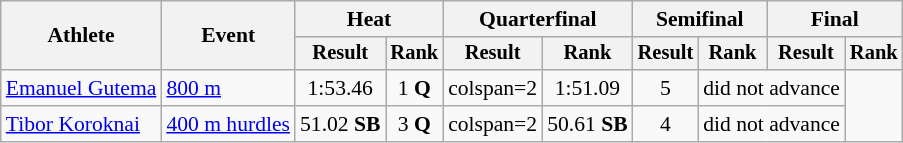<table class=wikitable style="font-size:90%">
<tr>
<th rowspan="2">Athlete</th>
<th rowspan="2">Event</th>
<th colspan="2">Heat</th>
<th colspan="2">Quarterfinal</th>
<th colspan="2">Semifinal</th>
<th colspan="2">Final</th>
</tr>
<tr style="font-size:95%">
<th>Result</th>
<th>Rank</th>
<th>Result</th>
<th>Rank</th>
<th>Result</th>
<th>Rank</th>
<th>Result</th>
<th>Rank</th>
</tr>
<tr align=center>
<td align=left><a href='#'>Emanuel Gutema</a></td>
<td align=left><a href='#'>800 m</a></td>
<td>1:53.46</td>
<td>1 <strong>Q</strong></td>
<td>colspan=2 </td>
<td>1:51.09</td>
<td>5</td>
<td colspan=2>did not advance</td>
</tr>
<tr align=center>
<td align=left><a href='#'>Tibor Koroknai</a></td>
<td align=left><a href='#'>400 m hurdles</a></td>
<td>51.02 <strong>SB</strong></td>
<td>3 <strong>Q</strong></td>
<td>colspan=2 </td>
<td>50.61 <strong>SB</strong></td>
<td>4</td>
<td colspan=2>did not advance</td>
</tr>
</table>
